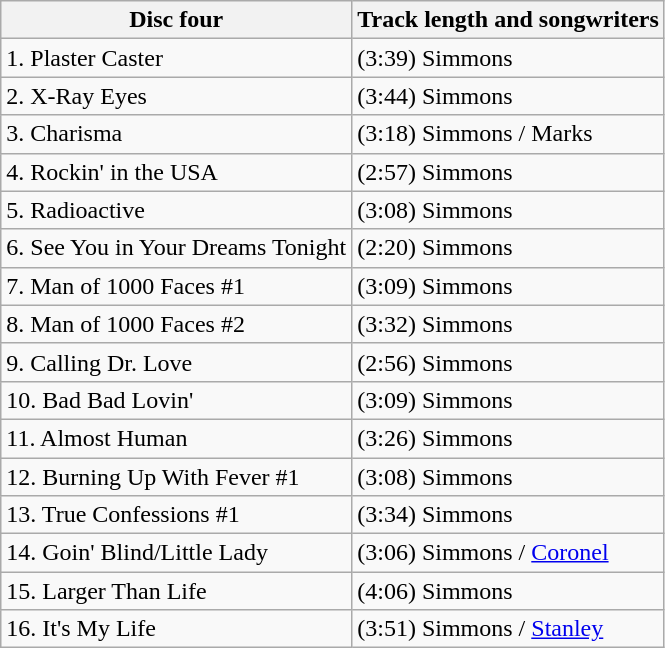<table class="wikitable">
<tr>
<th>Disc four</th>
<th>Track length and songwriters</th>
</tr>
<tr>
<td>1. Plaster Caster</td>
<td>(3:39) Simmons</td>
</tr>
<tr>
<td>2. X-Ray Eyes</td>
<td>(3:44) Simmons</td>
</tr>
<tr>
<td>3. Charisma</td>
<td>(3:18) Simmons / Marks</td>
</tr>
<tr>
<td>4. Rockin' in the USA</td>
<td>(2:57) Simmons</td>
</tr>
<tr>
<td>5. Radioactive</td>
<td>(3:08) Simmons</td>
</tr>
<tr>
<td>6. See You in Your Dreams Tonight</td>
<td>(2:20) Simmons</td>
</tr>
<tr>
<td>7. Man of 1000 Faces #1</td>
<td>(3:09) Simmons</td>
</tr>
<tr>
<td>8. Man of 1000 Faces #2</td>
<td>(3:32) Simmons</td>
</tr>
<tr>
<td>9. Calling Dr. Love</td>
<td>(2:56) Simmons</td>
</tr>
<tr>
<td>10. Bad Bad Lovin'</td>
<td>(3:09) Simmons</td>
</tr>
<tr>
<td>11. Almost Human</td>
<td>(3:26) Simmons</td>
</tr>
<tr>
<td>12. Burning Up With Fever #1</td>
<td>(3:08) Simmons</td>
</tr>
<tr>
<td>13. True Confessions #1</td>
<td>(3:34) Simmons</td>
</tr>
<tr>
<td>14. Goin' Blind/Little Lady</td>
<td>(3:06) Simmons / <a href='#'>Coronel</a></td>
</tr>
<tr>
<td>15. Larger Than Life</td>
<td>(4:06) Simmons</td>
</tr>
<tr>
<td>16. It's My Life</td>
<td>(3:51) Simmons / <a href='#'>Stanley</a></td>
</tr>
</table>
